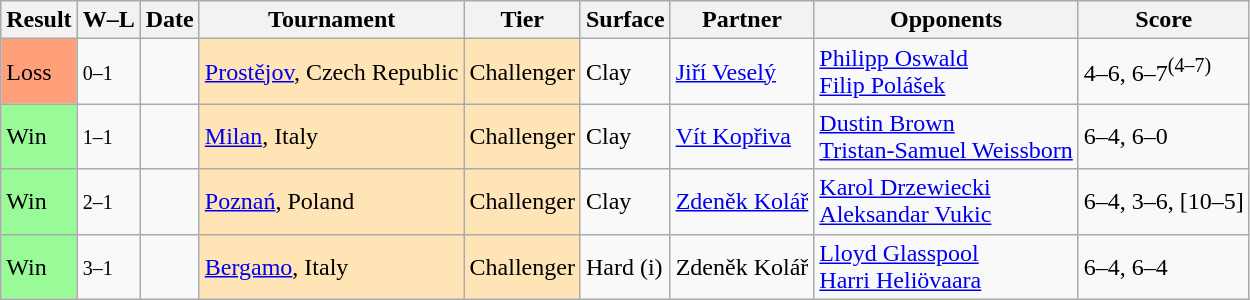<table class="sortable wikitable">
<tr>
<th>Result</th>
<th class="unsortable">W–L</th>
<th>Date</th>
<th>Tournament</th>
<th>Tier</th>
<th>Surface</th>
<th>Partner</th>
<th>Opponents</th>
<th class="unsortable">Score</th>
</tr>
<tr>
<td bgcolor=FFA07A>Loss</td>
<td><small>0–1</small></td>
<td><a href='#'></a></td>
<td style="background:moccasin;"><a href='#'>Prostějov</a>, Czech Republic</td>
<td style="background:moccasin;">Challenger</td>
<td>Clay</td>
<td> <a href='#'>Jiří Veselý</a></td>
<td> <a href='#'>Philipp Oswald</a><br> <a href='#'>Filip Polášek</a></td>
<td>4–6, 6–7<sup>(4–7)</sup></td>
</tr>
<tr>
<td bgcolor=98FB98>Win</td>
<td><small>1–1</small></td>
<td><a href='#'></a></td>
<td style="background:moccasin;"><a href='#'>Milan</a>, Italy</td>
<td style="background:moccasin;">Challenger</td>
<td>Clay</td>
<td> <a href='#'>Vít Kopřiva</a></td>
<td> <a href='#'>Dustin Brown</a><br> <a href='#'>Tristan-Samuel Weissborn</a></td>
<td>6–4, 6–0</td>
</tr>
<tr>
<td bgcolor=98FB98>Win</td>
<td><small>2–1</small></td>
<td><a href='#'></a></td>
<td style="background:moccasin;"><a href='#'>Poznań</a>, Poland</td>
<td style="background:moccasin;">Challenger</td>
<td>Clay</td>
<td> <a href='#'>Zdeněk Kolář</a></td>
<td> <a href='#'>Karol Drzewiecki</a><br> <a href='#'>Aleksandar Vukic</a></td>
<td>6–4, 3–6, [10–5]</td>
</tr>
<tr>
<td bgcolor=98FB98>Win</td>
<td><small>3–1</small></td>
<td><a href='#'></a></td>
<td style="background:moccasin;"><a href='#'>Bergamo</a>, Italy</td>
<td style="background:moccasin;">Challenger</td>
<td>Hard (i)</td>
<td> Zdeněk Kolář</td>
<td> <a href='#'>Lloyd Glasspool</a><br> <a href='#'>Harri Heliövaara</a></td>
<td>6–4, 6–4</td>
</tr>
</table>
